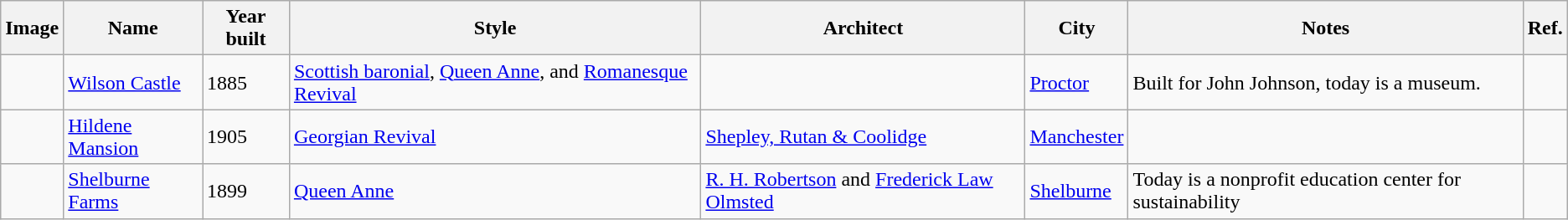<table class="wikitable">
<tr>
<th>Image</th>
<th>Name</th>
<th>Year built</th>
<th>Style</th>
<th>Architect</th>
<th>City</th>
<th>Notes</th>
<th>Ref.</th>
</tr>
<tr>
<td></td>
<td><a href='#'>Wilson Castle</a></td>
<td>1885</td>
<td><a href='#'>Scottish baronial</a>, <a href='#'>Queen Anne</a>, and <a href='#'>Romanesque Revival</a></td>
<td></td>
<td><a href='#'>Proctor</a></td>
<td>Built for John Johnson, today is a museum.</td>
<td></td>
</tr>
<tr>
<td></td>
<td><a href='#'>Hildene Mansion</a></td>
<td>1905</td>
<td><a href='#'>Georgian Revival</a></td>
<td><a href='#'>Shepley, Rutan & Coolidge</a></td>
<td><a href='#'>Manchester</a></td>
<td></td>
<td></td>
</tr>
<tr>
<td></td>
<td><a href='#'>Shelburne Farms</a></td>
<td>1899</td>
<td><a href='#'>Queen Anne</a></td>
<td><a href='#'>R. H. Robertson</a> and <a href='#'>Frederick Law Olmsted</a></td>
<td><a href='#'>Shelburne</a></td>
<td>Today is a nonprofit education center for sustainability</td>
<td></td>
</tr>
</table>
